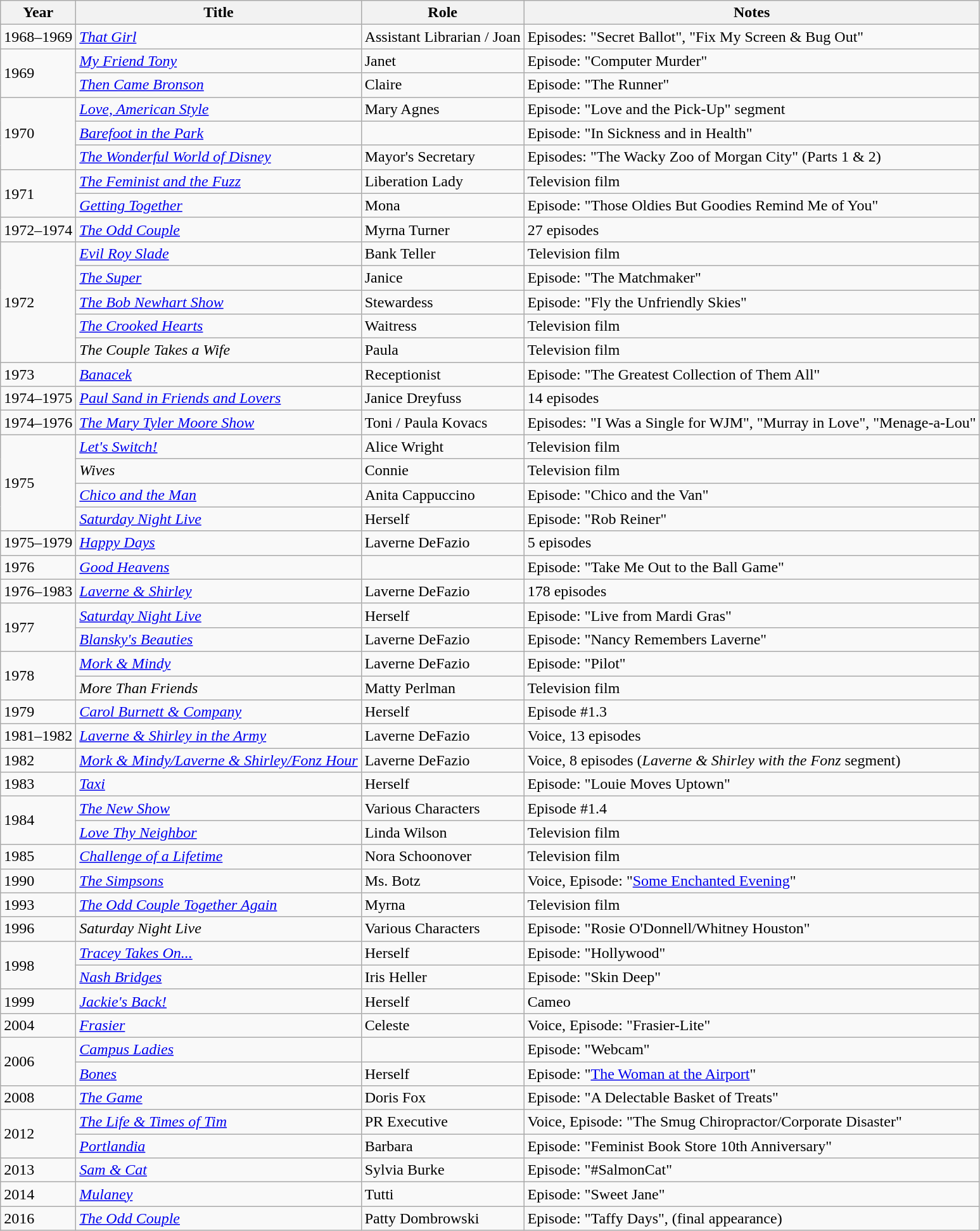<table class="wikitable sortable">
<tr>
<th>Year</th>
<th>Title</th>
<th>Role</th>
<th>Notes</th>
</tr>
<tr>
<td>1968–1969</td>
<td><em><a href='#'>That Girl</a></em></td>
<td>Assistant Librarian / Joan</td>
<td>Episodes: "Secret Ballot", "Fix My Screen & Bug Out"</td>
</tr>
<tr>
<td rowspan="2">1969</td>
<td><em><a href='#'>My Friend Tony</a></em></td>
<td>Janet</td>
<td>Episode: "Computer Murder"</td>
</tr>
<tr>
<td><em><a href='#'>Then Came Bronson</a></em></td>
<td>Claire</td>
<td>Episode: "The Runner"</td>
</tr>
<tr>
<td rowspan="3">1970</td>
<td><em><a href='#'>Love, American Style</a></em></td>
<td>Mary Agnes</td>
<td>Episode: "Love and the Pick-Up" segment</td>
</tr>
<tr>
<td><em><a href='#'>Barefoot in the Park</a></em></td>
<td></td>
<td>Episode: "In Sickness and in Health"</td>
</tr>
<tr>
<td><em><a href='#'>The Wonderful World of Disney</a></em></td>
<td>Mayor's Secretary</td>
<td>Episodes: "The Wacky Zoo of Morgan City" (Parts 1 & 2)</td>
</tr>
<tr>
<td rowspan="2">1971</td>
<td><em><a href='#'>The Feminist and the Fuzz</a></em></td>
<td>Liberation Lady</td>
<td>Television film</td>
</tr>
<tr>
<td><em><a href='#'>Getting Together</a></em></td>
<td>Mona</td>
<td>Episode: "Those Oldies But Goodies Remind Me of You"</td>
</tr>
<tr>
<td>1972–1974</td>
<td><em><a href='#'>The Odd Couple</a></em></td>
<td>Myrna Turner</td>
<td>27 episodes</td>
</tr>
<tr>
<td rowspan="5">1972</td>
<td><em><a href='#'>Evil Roy Slade</a></em></td>
<td>Bank Teller</td>
<td>Television film</td>
</tr>
<tr>
<td><em><a href='#'>The Super</a></em></td>
<td>Janice</td>
<td>Episode: "The Matchmaker"</td>
</tr>
<tr>
<td><em><a href='#'>The Bob Newhart Show</a></em></td>
<td>Stewardess</td>
<td>Episode: "Fly the Unfriendly Skies"</td>
</tr>
<tr>
<td><em><a href='#'>The Crooked Hearts</a></em></td>
<td>Waitress</td>
<td>Television film</td>
</tr>
<tr>
<td><em>The Couple Takes a Wife</em></td>
<td>Paula</td>
<td>Television film</td>
</tr>
<tr>
<td>1973</td>
<td><em><a href='#'>Banacek</a></em></td>
<td>Receptionist</td>
<td>Episode: "The Greatest Collection of Them All"</td>
</tr>
<tr>
<td>1974–1975</td>
<td><em><a href='#'>Paul Sand in Friends and Lovers</a></em></td>
<td>Janice Dreyfuss</td>
<td>14 episodes</td>
</tr>
<tr>
<td>1974–1976</td>
<td><em><a href='#'>The Mary Tyler Moore Show</a></em></td>
<td>Toni / Paula Kovacs</td>
<td>Episodes: "I Was a Single for WJM", "Murray in Love", "Menage-a-Lou"</td>
</tr>
<tr>
<td rowspan="4">1975</td>
<td><em><a href='#'>Let's Switch!</a></em></td>
<td>Alice Wright</td>
<td>Television film</td>
</tr>
<tr>
<td><em>Wives</em></td>
<td>Connie</td>
<td>Television film</td>
</tr>
<tr>
<td><em><a href='#'>Chico and the Man</a></em></td>
<td>Anita Cappuccino</td>
<td>Episode: "Chico and the Van"</td>
</tr>
<tr>
<td><em><a href='#'>Saturday Night Live</a></em></td>
<td>Herself</td>
<td>Episode: "Rob Reiner"</td>
</tr>
<tr>
<td>1975–1979</td>
<td><em><a href='#'>Happy Days</a></em></td>
<td>Laverne DeFazio</td>
<td>5 episodes</td>
</tr>
<tr>
<td>1976</td>
<td><em><a href='#'>Good Heavens</a></em></td>
<td></td>
<td>Episode: "Take Me Out to the Ball Game"</td>
</tr>
<tr>
<td>1976–1983</td>
<td><em><a href='#'>Laverne & Shirley</a></em></td>
<td>Laverne DeFazio</td>
<td>178 episodes</td>
</tr>
<tr>
<td rowspan="2">1977</td>
<td><em><a href='#'>Saturday Night Live</a></em></td>
<td>Herself</td>
<td>Episode: "Live from Mardi Gras"</td>
</tr>
<tr>
<td><em><a href='#'>Blansky's Beauties</a></em></td>
<td>Laverne DeFazio</td>
<td>Episode: "Nancy Remembers Laverne"</td>
</tr>
<tr>
<td rowspan="2">1978</td>
<td><em><a href='#'>Mork & Mindy</a></em></td>
<td>Laverne DeFazio</td>
<td>Episode: "Pilot"</td>
</tr>
<tr>
<td><em>More Than Friends</em></td>
<td>Matty Perlman</td>
<td>Television film</td>
</tr>
<tr>
<td>1979</td>
<td><em><a href='#'>Carol Burnett & Company</a></em></td>
<td>Herself</td>
<td>Episode #1.3</td>
</tr>
<tr>
<td>1981–1982</td>
<td><em><a href='#'>Laverne & Shirley in the Army</a></em></td>
<td>Laverne DeFazio</td>
<td>Voice, 13 episodes</td>
</tr>
<tr>
<td>1982</td>
<td><em><a href='#'>Mork & Mindy/Laverne & Shirley/Fonz Hour</a></em></td>
<td>Laverne DeFazio</td>
<td>Voice, 8 episodes (<em>Laverne & Shirley with the Fonz</em> segment)</td>
</tr>
<tr>
<td>1983</td>
<td><em><a href='#'>Taxi</a></em></td>
<td>Herself</td>
<td>Episode: "Louie Moves Uptown"</td>
</tr>
<tr>
<td rowspan="2">1984</td>
<td><em><a href='#'>The New Show</a></em></td>
<td>Various Characters</td>
<td>Episode #1.4</td>
</tr>
<tr>
<td><em><a href='#'>Love Thy Neighbor</a></em></td>
<td>Linda Wilson</td>
<td>Television film</td>
</tr>
<tr>
<td>1985</td>
<td><em><a href='#'>Challenge of a Lifetime</a></em></td>
<td>Nora Schoonover</td>
<td>Television film</td>
</tr>
<tr>
<td>1990</td>
<td><em><a href='#'>The Simpsons</a></em></td>
<td>Ms. Botz</td>
<td>Voice, Episode: "<a href='#'>Some Enchanted Evening</a>"</td>
</tr>
<tr>
<td>1993</td>
<td><em><a href='#'>The Odd Couple Together Again</a></em></td>
<td>Myrna</td>
<td>Television film</td>
</tr>
<tr>
<td>1996</td>
<td><em>Saturday Night Live</em></td>
<td>Various Characters</td>
<td>Episode: "Rosie O'Donnell/Whitney Houston"</td>
</tr>
<tr>
<td rowspan="2">1998</td>
<td><em><a href='#'>Tracey Takes On...</a></em></td>
<td>Herself</td>
<td>Episode: "Hollywood"</td>
</tr>
<tr>
<td><em><a href='#'>Nash Bridges</a></em></td>
<td>Iris Heller</td>
<td>Episode: "Skin Deep"</td>
</tr>
<tr>
<td>1999</td>
<td><em><a href='#'>Jackie's Back!</a></em></td>
<td>Herself</td>
<td>Cameo</td>
</tr>
<tr>
<td>2004</td>
<td><em><a href='#'>Frasier</a></em></td>
<td>Celeste</td>
<td>Voice, Episode: "Frasier-Lite"</td>
</tr>
<tr>
<td rowspan="2">2006</td>
<td><em><a href='#'>Campus Ladies</a></em></td>
<td></td>
<td>Episode: "Webcam"</td>
</tr>
<tr>
<td><em><a href='#'>Bones</a></em></td>
<td>Herself</td>
<td>Episode: "<a href='#'>The Woman at the Airport</a>"</td>
</tr>
<tr>
<td>2008</td>
<td><em><a href='#'>The Game</a></em></td>
<td>Doris Fox</td>
<td>Episode: "A Delectable Basket of Treats"</td>
</tr>
<tr>
<td rowspan="2">2012</td>
<td><em><a href='#'>The Life & Times of Tim</a></em></td>
<td>PR Executive</td>
<td>Voice, Episode: "The Smug Chiropractor/Corporate Disaster"</td>
</tr>
<tr>
<td><em><a href='#'>Portlandia</a></em></td>
<td>Barbara</td>
<td>Episode: "Feminist Book Store 10th Anniversary"</td>
</tr>
<tr>
<td>2013</td>
<td><em><a href='#'>Sam & Cat</a></em></td>
<td>Sylvia Burke</td>
<td>Episode: "#SalmonCat"</td>
</tr>
<tr>
<td>2014</td>
<td><em><a href='#'>Mulaney</a></em></td>
<td>Tutti</td>
<td>Episode: "Sweet Jane"</td>
</tr>
<tr>
<td>2016</td>
<td><em><a href='#'>The Odd Couple</a></em></td>
<td>Patty Dombrowski</td>
<td>Episode: "Taffy Days", (final appearance)</td>
</tr>
</table>
